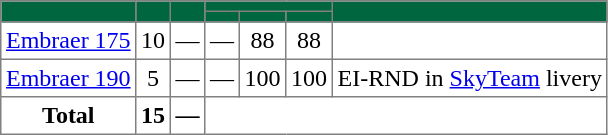<table class="toccolours" border="1" cellpadding="3" style="border-collapse:collapse;text-align:center">
<tr style="background:#00663f;">
<th rowspan="2"></th>
<th rowspan="2"></th>
<th rowspan="2"></th>
<th colspan="3"></th>
<th rowspan="2"></th>
</tr>
<tr style="background:#00663f; color:black;">
<th></th>
<th></th>
<th></th>
</tr>
<tr>
<td><a href='#'>Embraer 175</a></td>
<td>10</td>
<td>—</td>
<td>—</td>
<td>88</td>
<td>88</td>
<td></td>
</tr>
<tr>
<td><a href='#'>Embraer 190</a></td>
<td>5</td>
<td>—</td>
<td>—</td>
<td>100</td>
<td>100</td>
<td>EI-RND in <a href='#'>SkyTeam</a> livery</td>
</tr>
<tr>
<th>Total</th>
<th>15</th>
<th>—</th>
<th colspan="4"></th>
</tr>
</table>
